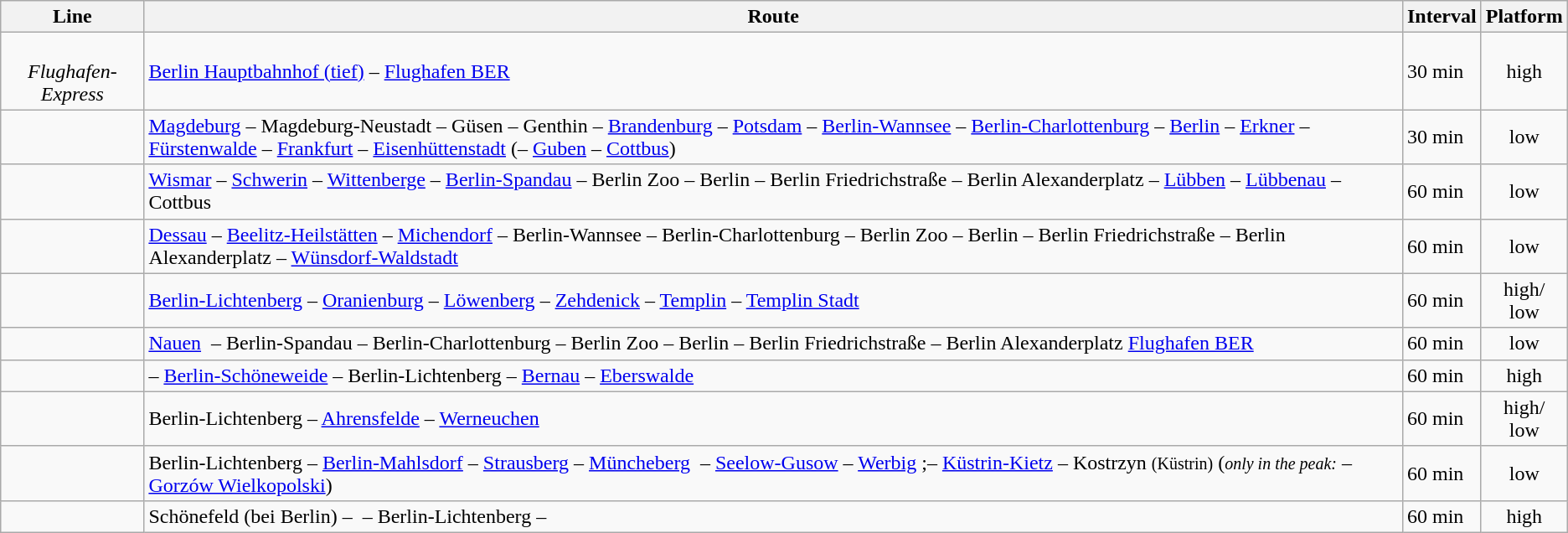<table class="wikitable">
<tr class="hintergrundfarbe6">
<th>Line</th>
<th>Route</th>
<th>Interval</th>
<th>Platform</th>
</tr>
<tr>
<td align="center"><br><em>Flughafen-Express</em> </td>
<td><a href='#'>Berlin Hauptbahnhof (tief)</a> –    <a href='#'>Flughafen BER</a></td>
<td>30 min</td>
<td align="center">high</td>
</tr>
<tr>
<td align="center"></td>
<td><a href='#'>Magdeburg</a> – Magdeburg-Neustadt – Güsen – Genthin – <a href='#'>Brandenburg</a> – <a href='#'>Potsdam</a> – <a href='#'>Berlin-Wannsee</a> – <a href='#'>Berlin-Charlottenburg</a> –  <a href='#'>Berlin</a> –     <a href='#'>Erkner</a> – <a href='#'>Fürstenwalde</a> – <a href='#'>Frankfurt</a> – <a href='#'>Eisenhüttenstadt</a> (– <a href='#'>Guben</a> – <a href='#'>Cottbus</a>)</td>
<td>30 min</td>
<td align="center">low</td>
</tr>
<tr>
<td align="center"></td>
<td><a href='#'>Wismar</a> – <a href='#'>Schwerin</a> – <a href='#'>Wittenberge</a> – <a href='#'>Berlin-Spandau</a> – Berlin Zoo – Berlin – Berlin Friedrichstraße – Berlin Alexanderplatz –   <a href='#'>Lübben</a> – <a href='#'>Lübbenau</a> – Cottbus</td>
<td>60 min</td>
<td align="center">low</td>
</tr>
<tr>
<td align="center"><br></td>
<td><a href='#'>Dessau</a> –  <a href='#'>Beelitz-Heilstätten</a> – <a href='#'>Michendorf</a> –  Berlin-Wannsee – Berlin-Charlottenburg – Berlin Zoo – Berlin – Berlin Friedrichstraße – Berlin Alexanderplatz –    <a href='#'>Wünsdorf-Waldstadt</a></td>
<td>60 min</td>
<td align="center">low</td>
</tr>
<tr>
<td align="center"></td>
<td> <a href='#'>Berlin-Lichtenberg</a> – <a href='#'>Oranienburg</a> – <a href='#'>Löwenberg</a> – <a href='#'>Zehdenick</a> – <a href='#'>Templin</a> – <a href='#'>Templin Stadt</a></td>
<td>60 min</td>
<td align="center">high/<br>low</td>
</tr>
<tr>
<td align="center"><br></td>
<td><a href='#'>Nauen</a>  – Berlin-Spandau – Berlin-Charlottenburg – Berlin Zoo – Berlin – Berlin Friedrichstraße – Berlin Alexanderplatz    <a href='#'>Flughafen BER</a></td>
<td>60 min</td>
<td align="center">low</td>
</tr>
<tr>
<td align="center"></td>
<td> – <a href='#'>Berlin-Schöneweide</a> –  Berlin-Lichtenberg – <a href='#'>Bernau</a> – <a href='#'>Eberswalde</a></td>
<td>60 min</td>
<td align="center">high</td>
</tr>
<tr>
<td align="center"></td>
<td> Berlin-Lichtenberg – <a href='#'>Ahrensfelde</a> – <a href='#'>Werneuchen</a></td>
<td>60 min</td>
<td align="center">high/<br>low</td>
</tr>
<tr>
<td align="center"></td>
<td> Berlin-Lichtenberg – <a href='#'>Berlin-Mahlsdorf</a> – <a href='#'>Strausberg</a> – <a href='#'>Müncheberg</a>  – <a href='#'>Seelow-Gusow</a> – <a href='#'>Werbig</a> ;– <a href='#'>Küstrin-Kietz</a> – Kostrzyn <small>(Küstrin)</small> (<small><em>only in the peak:</em></small> – <a href='#'>Gorzów Wielkopolski</a>)</td>
<td>60 min</td>
<td align="center">low</td>
</tr>
<tr>
<td align="center"></td>
<td>Schönefeld (bei Berlin) –  –  Berlin-Lichtenberg – </td>
<td>60 min</td>
<td align="center">high</td>
</tr>
</table>
